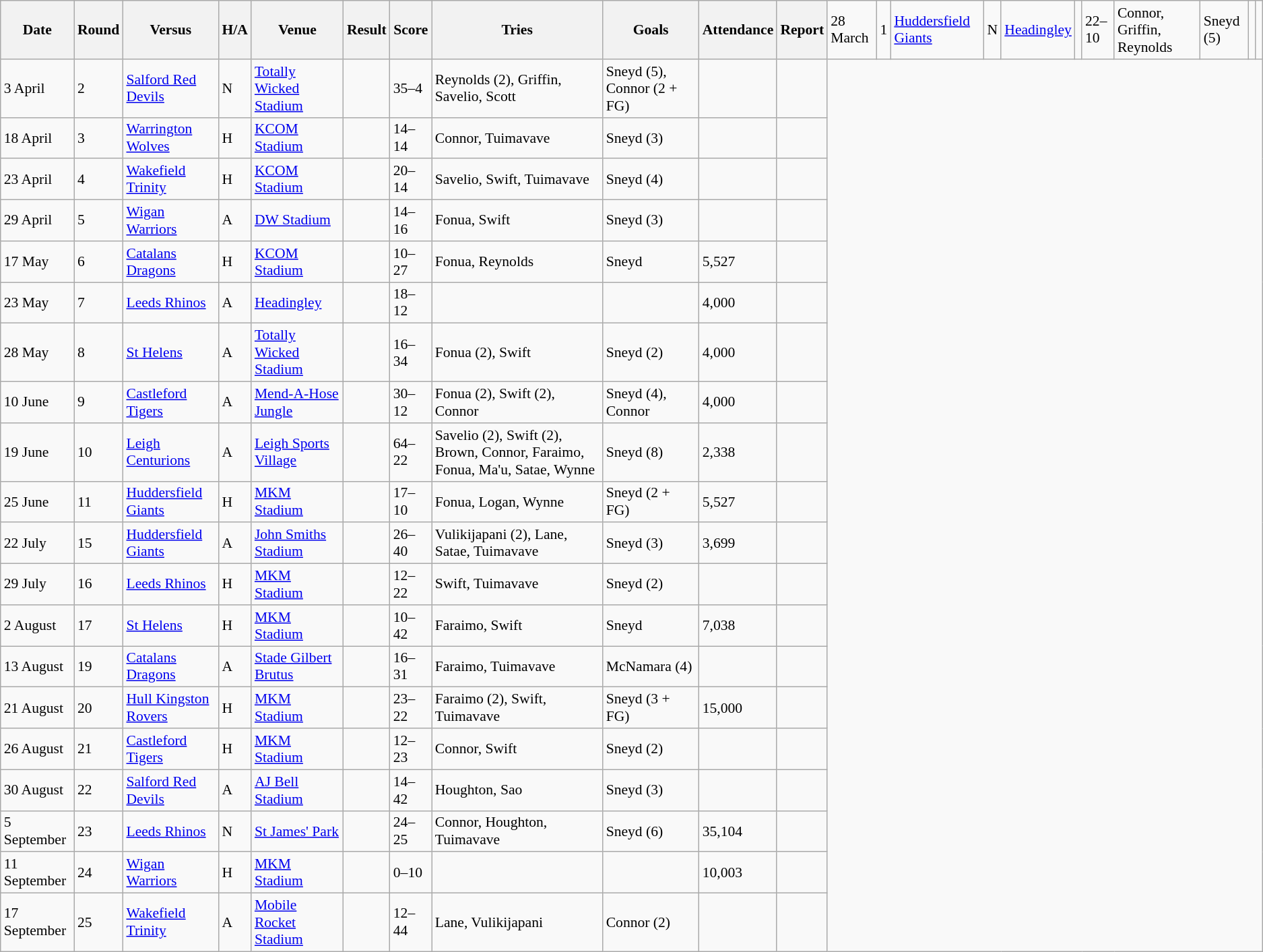<table class="wikitable defaultleft col2center col4center col7center col10right" style="font-size:90%;">
<tr>
<th>Date</th>
<th>Round</th>
<th>Versus</th>
<th>H/A</th>
<th>Venue</th>
<th>Result</th>
<th>Score</th>
<th>Tries</th>
<th>Goals</th>
<th>Attendance</th>
<th>Report</th>
<td>28 March</td>
<td>1</td>
<td> <a href='#'>Huddersfield Giants</a></td>
<td>N</td>
<td><a href='#'>Headingley</a></td>
<td></td>
<td>22–10</td>
<td>Connor, Griffin, Reynolds</td>
<td>Sneyd (5)</td>
<td> </td>
<td></td>
</tr>
<tr>
<td>3 April</td>
<td>2</td>
<td> <a href='#'>Salford Red Devils</a></td>
<td>N</td>
<td><a href='#'>Totally Wicked Stadium</a></td>
<td></td>
<td>35–4</td>
<td>Reynolds (2), Griffin, Savelio, Scott</td>
<td>Sneyd (5), Connor (2 + FG)</td>
<td></td>
<td></td>
</tr>
<tr>
<td>18 April</td>
<td>3</td>
<td> <a href='#'>Warrington Wolves</a></td>
<td>H</td>
<td><a href='#'>KCOM Stadium</a></td>
<td></td>
<td>14–14</td>
<td>Connor, Tuimavave</td>
<td>Sneyd (3)</td>
<td></td>
<td></td>
</tr>
<tr>
<td>23 April</td>
<td>4</td>
<td> <a href='#'>Wakefield Trinity</a></td>
<td>H</td>
<td><a href='#'>KCOM Stadium</a></td>
<td></td>
<td>20–14</td>
<td>Savelio, Swift, Tuimavave</td>
<td>Sneyd (4)</td>
<td></td>
<td></td>
</tr>
<tr>
<td>29 April</td>
<td>5</td>
<td> <a href='#'>Wigan Warriors</a></td>
<td>A</td>
<td><a href='#'>DW Stadium</a></td>
<td></td>
<td>14–16</td>
<td>Fonua, Swift</td>
<td>Sneyd (3)</td>
<td></td>
<td></td>
</tr>
<tr>
<td>17 May</td>
<td>6</td>
<td> <a href='#'>Catalans Dragons</a></td>
<td>H</td>
<td><a href='#'>KCOM Stadium</a></td>
<td></td>
<td>10–27</td>
<td>Fonua, Reynolds</td>
<td>Sneyd</td>
<td>5,527</td>
<td></td>
</tr>
<tr>
<td>23 May</td>
<td>7</td>
<td> <a href='#'>Leeds Rhinos</a></td>
<td>A</td>
<td><a href='#'>Headingley</a></td>
<td></td>
<td>18–12</td>
<td></td>
<td></td>
<td>4,000</td>
<td></td>
</tr>
<tr>
<td>28 May</td>
<td>8</td>
<td> <a href='#'>St Helens</a></td>
<td>A</td>
<td><a href='#'>Totally Wicked Stadium</a></td>
<td></td>
<td>16–34</td>
<td>Fonua (2), Swift</td>
<td>Sneyd (2)</td>
<td>4,000</td>
<td></td>
</tr>
<tr>
<td>10 June</td>
<td>9</td>
<td> <a href='#'>Castleford Tigers</a></td>
<td>A</td>
<td><a href='#'>Mend-A-Hose Jungle</a></td>
<td></td>
<td>30–12</td>
<td>Fonua (2), Swift (2), Connor</td>
<td>Sneyd (4), Connor</td>
<td>4,000</td>
<td></td>
</tr>
<tr>
<td>19 June</td>
<td>10</td>
<td> <a href='#'>Leigh Centurions</a></td>
<td>A</td>
<td><a href='#'>Leigh Sports Village</a></td>
<td></td>
<td>64–22</td>
<td>Savelio (2), Swift (2), Brown, Connor, Faraimo, Fonua, Ma'u, Satae, Wynne</td>
<td>Sneyd (8)</td>
<td>2,338</td>
<td></td>
</tr>
<tr>
<td>25 June</td>
<td>11</td>
<td> <a href='#'>Huddersfield Giants</a></td>
<td>H</td>
<td><a href='#'>MKM Stadium</a></td>
<td></td>
<td>17–10</td>
<td>Fonua, Logan, Wynne</td>
<td>Sneyd (2 + FG)</td>
<td>5,527</td>
<td></td>
</tr>
<tr>
<td>22 July</td>
<td>15</td>
<td> <a href='#'>Huddersfield Giants</a></td>
<td>A</td>
<td><a href='#'>John Smiths Stadium</a></td>
<td></td>
<td>26–40</td>
<td>Vulikijapani (2), Lane, Satae, Tuimavave</td>
<td>Sneyd (3)</td>
<td>3,699</td>
<td></td>
</tr>
<tr>
<td>29 July</td>
<td>16</td>
<td> <a href='#'>Leeds Rhinos</a></td>
<td>H</td>
<td><a href='#'>MKM Stadium</a></td>
<td></td>
<td>12–22</td>
<td>Swift, Tuimavave</td>
<td>Sneyd (2)</td>
<td></td>
<td></td>
</tr>
<tr>
<td>2 August</td>
<td>17</td>
<td> <a href='#'>St Helens</a></td>
<td>H</td>
<td><a href='#'>MKM Stadium</a></td>
<td></td>
<td>10–42</td>
<td>Faraimo, Swift</td>
<td>Sneyd</td>
<td>7,038</td>
<td></td>
</tr>
<tr>
<td>13 August</td>
<td>19</td>
<td> <a href='#'>Catalans Dragons</a></td>
<td>A</td>
<td><a href='#'>Stade Gilbert Brutus</a></td>
<td></td>
<td>16–31</td>
<td>Faraimo, Tuimavave</td>
<td>McNamara (4)</td>
<td></td>
<td></td>
</tr>
<tr>
<td>21 August</td>
<td>20</td>
<td> <a href='#'>Hull Kingston Rovers</a></td>
<td>H</td>
<td><a href='#'>MKM Stadium</a></td>
<td></td>
<td>23–22</td>
<td>Faraimo (2), Swift, Tuimavave</td>
<td>Sneyd (3 + FG)</td>
<td>15,000</td>
<td></td>
</tr>
<tr>
<td>26 August</td>
<td>21</td>
<td> <a href='#'>Castleford Tigers</a></td>
<td>H</td>
<td><a href='#'>MKM Stadium</a></td>
<td></td>
<td>12–23</td>
<td>Connor, Swift</td>
<td>Sneyd (2)</td>
<td></td>
<td></td>
</tr>
<tr>
<td>30 August</td>
<td>22</td>
<td> <a href='#'>Salford Red Devils</a></td>
<td>A</td>
<td><a href='#'>AJ Bell Stadium</a></td>
<td></td>
<td>14–42</td>
<td>Houghton, Sao</td>
<td>Sneyd (3)</td>
<td></td>
<td></td>
</tr>
<tr>
<td>5 September</td>
<td>23</td>
<td> <a href='#'>Leeds Rhinos</a></td>
<td>N</td>
<td><a href='#'>St James' Park</a></td>
<td></td>
<td>24–25</td>
<td>Connor, Houghton, Tuimavave</td>
<td>Sneyd (6)</td>
<td>35,104</td>
<td></td>
</tr>
<tr>
<td>11 September</td>
<td>24</td>
<td> <a href='#'>Wigan Warriors</a></td>
<td>H</td>
<td><a href='#'>MKM Stadium</a></td>
<td></td>
<td>0–10</td>
<td></td>
<td></td>
<td>10,003</td>
<td></td>
</tr>
<tr>
<td>17 September</td>
<td>25</td>
<td> <a href='#'>Wakefield Trinity</a></td>
<td>A</td>
<td><a href='#'>Mobile Rocket Stadium</a></td>
<td></td>
<td>12–44</td>
<td>Lane, Vulikijapani</td>
<td>Connor (2)</td>
<td></td>
<td></td>
</tr>
</table>
